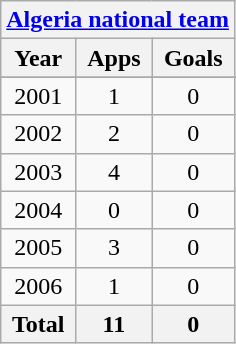<table class="wikitable" style="text-align:center">
<tr>
<th colspan=3><a href='#'>Algeria national team</a></th>
</tr>
<tr>
<th>Year</th>
<th>Apps</th>
<th>Goals</th>
</tr>
<tr>
</tr>
<tr>
<td>2001</td>
<td>1</td>
<td>0</td>
</tr>
<tr>
<td>2002</td>
<td>2</td>
<td>0</td>
</tr>
<tr>
<td>2003</td>
<td>4</td>
<td>0</td>
</tr>
<tr>
<td>2004</td>
<td>0</td>
<td>0</td>
</tr>
<tr>
<td>2005</td>
<td>3</td>
<td>0</td>
</tr>
<tr>
<td>2006</td>
<td>1</td>
<td>0</td>
</tr>
<tr>
<th>Total</th>
<th>11</th>
<th>0</th>
</tr>
</table>
